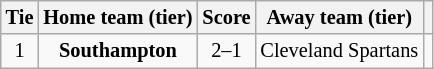<table class="wikitable" style="text-align:center; font-size:85%">
<tr>
<th>Tie</th>
<th>Home team (tier)</th>
<th>Score</th>
<th>Away team (tier)</th>
<th></th>
</tr>
<tr>
<td align="center">1</td>
<td><strong>Southampton</strong></td>
<td align="center">2–1</td>
<td>Cleveland Spartans</td>
<td></td>
</tr>
</table>
